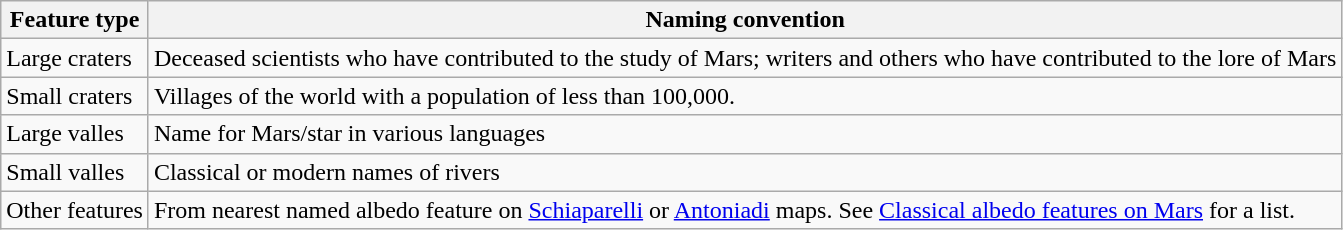<table class="wikitable">
<tr>
<th>Feature type</th>
<th>Naming convention</th>
</tr>
<tr>
<td>Large craters</td>
<td>Deceased scientists who have contributed to the study of Mars; writers and others who have contributed to the lore of Mars</td>
</tr>
<tr>
<td>Small craters</td>
<td>Villages of the world with a population of less than 100,000.</td>
</tr>
<tr>
<td>Large valles</td>
<td>Name for Mars/star in various languages</td>
</tr>
<tr>
<td>Small valles</td>
<td>Classical or modern names of rivers</td>
</tr>
<tr>
<td>Other features</td>
<td>From nearest named albedo feature on <a href='#'>Schiaparelli</a> or <a href='#'>Antoniadi</a> maps. See <a href='#'>Classical albedo features on Mars</a> for a list.</td>
</tr>
</table>
